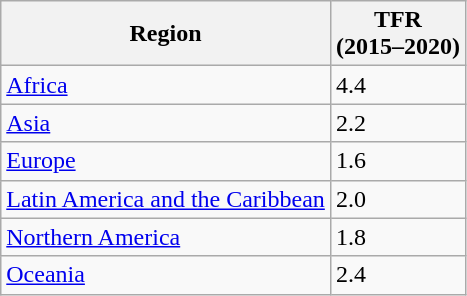<table class="wikitable sortable">
<tr>
<th>Region</th>
<th>TFR<br>(2015–2020)</th>
</tr>
<tr>
<td><a href='#'>Africa</a></td>
<td>4.4</td>
</tr>
<tr>
<td><a href='#'>Asia</a></td>
<td>2.2</td>
</tr>
<tr>
<td><a href='#'>Europe</a></td>
<td>1.6</td>
</tr>
<tr>
<td><a href='#'>Latin America and the Caribbean</a></td>
<td>2.0</td>
</tr>
<tr>
<td><a href='#'>Northern America</a></td>
<td>1.8</td>
</tr>
<tr>
<td><a href='#'>Oceania</a></td>
<td>2.4</td>
</tr>
</table>
